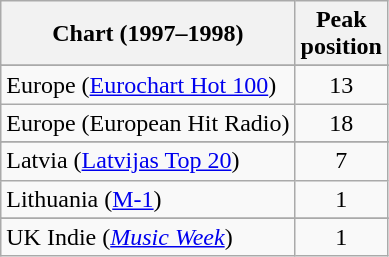<table class="wikitable sortable">
<tr>
<th>Chart (1997–1998)</th>
<th>Peak<br>position</th>
</tr>
<tr>
</tr>
<tr>
</tr>
<tr>
</tr>
<tr>
<td>Europe (<a href='#'>Eurochart Hot 100</a>)</td>
<td align="center">13</td>
</tr>
<tr>
<td>Europe (European Hit Radio)</td>
<td align="center">18</td>
</tr>
<tr>
</tr>
<tr>
</tr>
<tr>
<td>Latvia (<a href='#'>Latvijas Top 20</a>)</td>
<td align="center">7</td>
</tr>
<tr>
<td>Lithuania (<a href='#'>M-1</a>)</td>
<td align="center">1</td>
</tr>
<tr>
</tr>
<tr>
</tr>
<tr>
</tr>
<tr>
</tr>
<tr>
</tr>
<tr>
</tr>
<tr>
</tr>
<tr>
<td>UK Indie (<em><a href='#'>Music Week</a></em>)</td>
<td align=center>1</td>
</tr>
</table>
